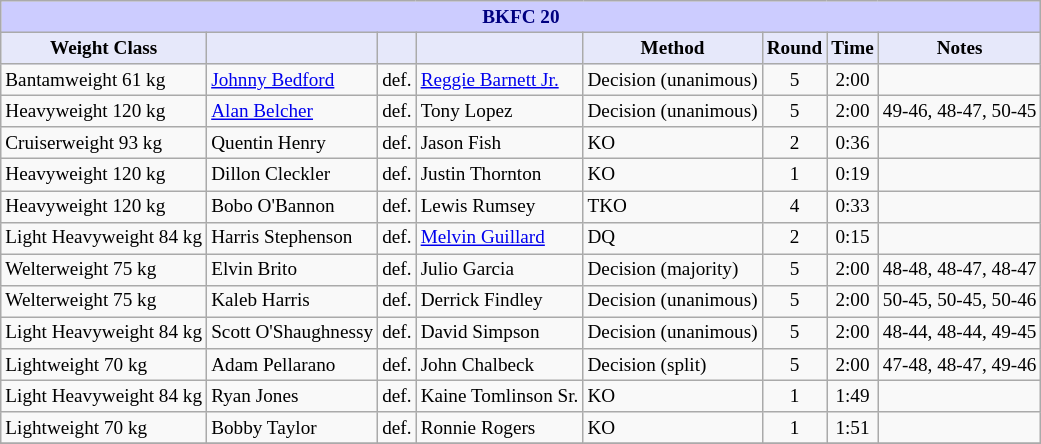<table class="wikitable" style="font-size: 80%;">
<tr>
<th colspan="8" style="background-color: #ccf; color: #000080; text-align: center;"><strong>BKFC 20</strong></th>
</tr>
<tr>
<th colspan="1" style="background-color: #E6E8FA; color: #000000; text-align: center;">Weight Class</th>
<th colspan="1" style="background-color: #E6E8FA; color: #000000; text-align: center;"></th>
<th colspan="1" style="background-color: #E6E8FA; color: #000000; text-align: center;"></th>
<th colspan="1" style="background-color: #E6E8FA; color: #000000; text-align: center;"></th>
<th colspan="1" style="background-color: #E6E8FA; color: #000000; text-align: center;">Method</th>
<th colspan="1" style="background-color: #E6E8FA; color: #000000; text-align: center;">Round</th>
<th colspan="1" style="background-color: #E6E8FA; color: #000000; text-align: center;">Time</th>
<th colspan="1" style="background-color: #E6E8FA; color: #000000; text-align: center;">Notes</th>
</tr>
<tr>
<td>Bantamweight 61 kg</td>
<td> <a href='#'>Johnny Bedford</a></td>
<td align=center>def.</td>
<td> <a href='#'>Reggie Barnett Jr.</a></td>
<td>Decision (unanimous)</td>
<td align=center>5</td>
<td align=center>2:00</td>
<td></td>
</tr>
<tr>
<td>Heavyweight 120 kg</td>
<td> <a href='#'>Alan Belcher</a></td>
<td align=center>def.</td>
<td> Tony Lopez</td>
<td>Decision (unanimous)</td>
<td align=center>5</td>
<td align=center>2:00</td>
<td>49-46, 48-47, 50-45</td>
</tr>
<tr>
<td>Cruiserweight 93 kg</td>
<td> Quentin Henry</td>
<td align=center>def.</td>
<td> Jason Fish</td>
<td>KO</td>
<td align=center>2</td>
<td align=center>0:36</td>
<td></td>
</tr>
<tr>
<td>Heavyweight 120 kg</td>
<td> Dillon Cleckler</td>
<td align=center>def.</td>
<td> Justin Thornton</td>
<td>KO</td>
<td align=center>1</td>
<td align=center>0:19</td>
<td></td>
</tr>
<tr>
<td>Heavyweight 120 kg</td>
<td> Bobo O'Bannon</td>
<td align=center>def.</td>
<td> Lewis Rumsey</td>
<td>TKO</td>
<td align=center>4</td>
<td align=center>0:33</td>
<td></td>
</tr>
<tr>
<td>Light Heavyweight 84 kg</td>
<td> Harris Stephenson</td>
<td align=center>def.</td>
<td> <a href='#'>Melvin Guillard</a></td>
<td>DQ</td>
<td align=center>2</td>
<td align=center>0:15</td>
<td></td>
</tr>
<tr>
<td>Welterweight 75 kg</td>
<td> Elvin Brito</td>
<td align=center>def.</td>
<td> Julio Garcia</td>
<td>Decision (majority)</td>
<td align=center>5</td>
<td align=center>2:00</td>
<td>48-48, 48-47, 48-47</td>
</tr>
<tr>
<td>Welterweight 75 kg</td>
<td> Kaleb Harris</td>
<td align=center>def.</td>
<td> Derrick Findley</td>
<td>Decision (unanimous)</td>
<td align=center>5</td>
<td align=center>2:00</td>
<td>50-45, 50-45, 50-46</td>
</tr>
<tr>
<td>Light Heavyweight 84 kg</td>
<td> Scott O'Shaughnessy</td>
<td align=center>def.</td>
<td> David Simpson</td>
<td>Decision (unanimous)</td>
<td align=center>5</td>
<td align=center>2:00</td>
<td>48-44, 48-44, 49-45</td>
</tr>
<tr>
<td>Lightweight 70 kg</td>
<td> Adam Pellarano</td>
<td align=center>def.</td>
<td> John Chalbeck</td>
<td>Decision (split)</td>
<td align=center>5</td>
<td align=center>2:00</td>
<td>47-48, 48-47, 49-46</td>
</tr>
<tr>
<td>Light Heavyweight 84 kg</td>
<td> Ryan Jones</td>
<td align=center>def.</td>
<td> Kaine Tomlinson Sr.</td>
<td>KO</td>
<td align=center>1</td>
<td align=center>1:49</td>
<td></td>
</tr>
<tr>
<td>Lightweight 70 kg</td>
<td> Bobby Taylor</td>
<td align=center>def.</td>
<td> Ronnie Rogers</td>
<td>KO</td>
<td align=center>1</td>
<td align=center>1:51</td>
<td></td>
</tr>
<tr>
</tr>
</table>
